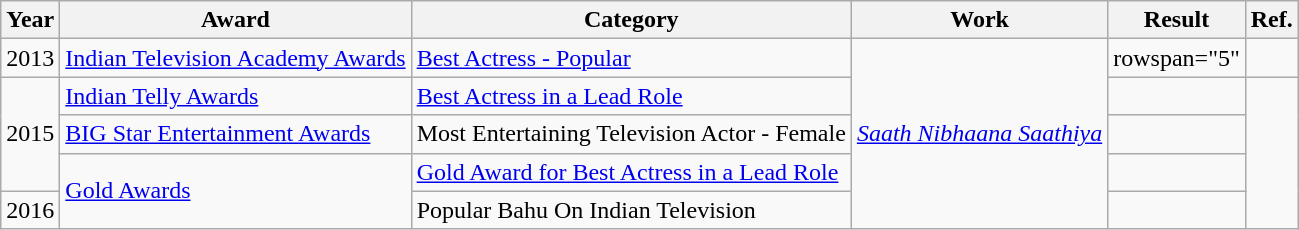<table class="wikitable sortable">
<tr>
<th>Year</th>
<th>Award</th>
<th>Category</th>
<th>Work</th>
<th>Result</th>
<th>Ref.</th>
</tr>
<tr>
<td>2013</td>
<td><a href='#'>Indian Television Academy Awards</a></td>
<td><a href='#'>Best Actress - Popular</a></td>
<td rowspan="5"><em><a href='#'>Saath Nibhaana Saathiya</a></em></td>
<td>rowspan="5" </td>
<td></td>
</tr>
<tr>
<td rowspan="3">2015</td>
<td><a href='#'>Indian Telly Awards</a></td>
<td><a href='#'>Best Actress in a Lead Role</a></td>
<td></td>
</tr>
<tr>
<td><a href='#'>BIG Star Entertainment Awards</a></td>
<td>Most Entertaining Television Actor - Female</td>
<td></td>
</tr>
<tr>
<td rowspan="2"><a href='#'>Gold Awards</a></td>
<td><a href='#'>Gold Award for Best Actress in a Lead Role</a></td>
<td></td>
</tr>
<tr>
<td>2016</td>
<td>Popular Bahu On Indian Television</td>
<td></td>
</tr>
</table>
